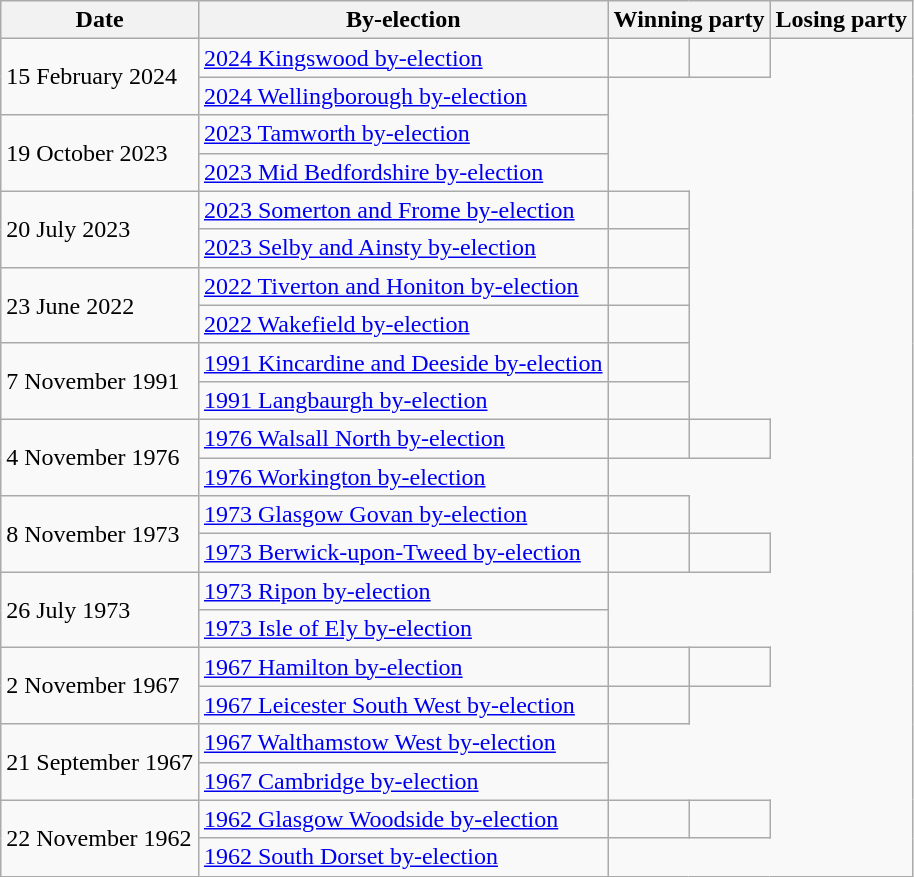<table class="wikitable">
<tr>
<th>Date</th>
<th>By-election</th>
<th colspan=2>Winning party</th>
<th colspan=4>Losing party</th>
</tr>
<tr>
<td rowspan="2">15 February 2024</td>
<td><a href='#'>2024 Kingswood by-election</a></td>
<td></td>
<td></td>
</tr>
<tr>
<td><a href='#'>2024 Wellingborough by-election</a></td>
</tr>
<tr>
<td rowspan="2">19 October 2023</td>
<td><a href='#'>2023 Tamworth by-election</a></td>
</tr>
<tr>
<td><a href='#'>2023 Mid Bedfordshire by-election</a></td>
</tr>
<tr>
<td rowspan="2">20 July 2023</td>
<td><a href='#'>2023 Somerton and Frome by-election</a></td>
<td></td>
</tr>
<tr>
<td><a href='#'>2023 Selby and Ainsty by-election </a></td>
<td></td>
</tr>
<tr>
<td rowspan="2">23 June 2022</td>
<td><a href='#'>2022 Tiverton and Honiton by-election</a></td>
<td></td>
</tr>
<tr>
<td><a href='#'>2022 Wakefield by-election</a></td>
<td></td>
</tr>
<tr>
<td rowspan="2">7 November 1991</td>
<td><a href='#'>1991 Kincardine and Deeside by-election</a></td>
<td></td>
</tr>
<tr>
<td><a href='#'>1991 Langbaurgh by-election</a></td>
<td></td>
</tr>
<tr>
<td rowspan="2">4 November 1976</td>
<td><a href='#'>1976 Walsall North by-election</a></td>
<td></td>
<td></td>
</tr>
<tr>
<td><a href='#'>1976 Workington by-election</a></td>
</tr>
<tr>
<td rowspan="2">8 November 1973</td>
<td><a href='#'>1973 Glasgow Govan by-election</a></td>
<td></td>
</tr>
<tr>
<td><a href='#'>1973 Berwick-upon-Tweed by-election</a></td>
<td></td>
<td></td>
</tr>
<tr>
<td rowspan="2">26 July 1973</td>
<td><a href='#'>1973 Ripon by-election</a></td>
</tr>
<tr>
<td><a href='#'>1973 Isle of Ely by-election</a></td>
</tr>
<tr>
<td rowspan="2">2 November 1967</td>
<td><a href='#'>1967 Hamilton by-election</a></td>
<td></td>
<td></td>
</tr>
<tr>
<td><a href='#'>1967 Leicester South West by-election</a></td>
<td></td>
</tr>
<tr>
<td rowspan="2">21 September 1967</td>
<td><a href='#'>1967 Walthamstow West by-election</a></td>
</tr>
<tr>
<td><a href='#'>1967 Cambridge by-election</a></td>
</tr>
<tr>
<td rowspan="2">22 November 1962</td>
<td><a href='#'>1962 Glasgow Woodside by-election</a></td>
<td></td>
<td></td>
</tr>
<tr>
<td><a href='#'>1962 South Dorset by-election</a></td>
</tr>
</table>
